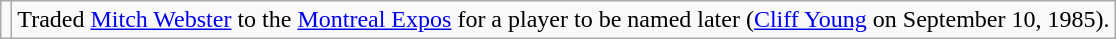<table class="wikitable">
<tr>
<td></td>
<td>Traded <a href='#'>Mitch Webster</a> to the <a href='#'>Montreal Expos</a> for a player to be named later (<a href='#'>Cliff Young</a> on September 10, 1985).</td>
</tr>
</table>
